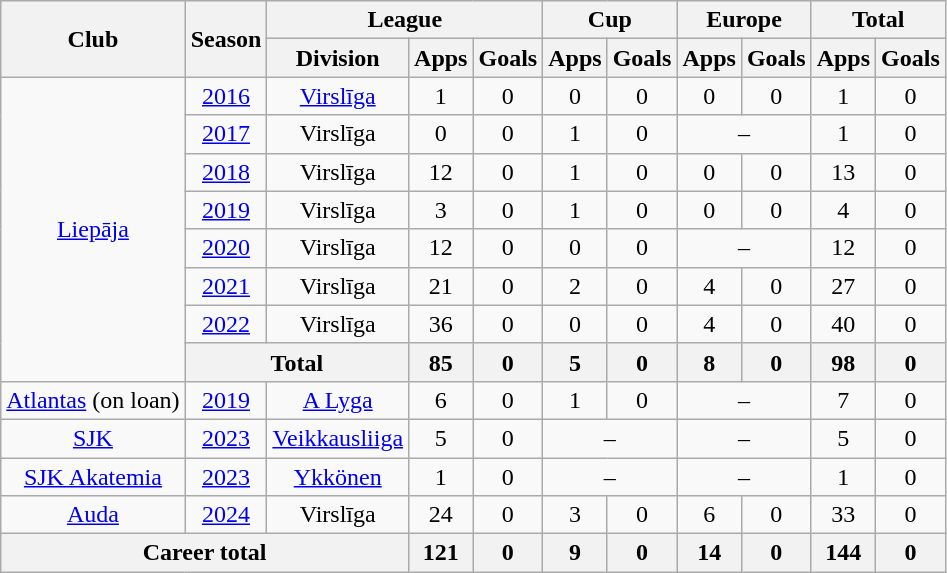<table class="wikitable" style="text-align:center">
<tr>
<th rowspan="2">Club</th>
<th rowspan="2">Season</th>
<th colspan="3">League</th>
<th colspan="2">Cup</th>
<th colspan="2">Europe</th>
<th colspan="2">Total</th>
</tr>
<tr>
<th>Division</th>
<th>Apps</th>
<th>Goals</th>
<th>Apps</th>
<th>Goals</th>
<th>Apps</th>
<th>Goals</th>
<th>Apps</th>
<th>Goals</th>
</tr>
<tr>
<td rowspan=8><a href='#'>Liepāja</a></td>
<td><a href='#'>2016</a></td>
<td><a href='#'>Virslīga</a></td>
<td>1</td>
<td>0</td>
<td>0</td>
<td>0</td>
<td>0</td>
<td>0</td>
<td>1</td>
<td>0</td>
</tr>
<tr>
<td><a href='#'>2017</a></td>
<td>Virslīga</td>
<td>0</td>
<td>0</td>
<td>1</td>
<td>0</td>
<td colspan=2>–</td>
<td>1</td>
<td>0</td>
</tr>
<tr>
<td><a href='#'>2018</a></td>
<td>Virslīga</td>
<td>12</td>
<td>0</td>
<td>1</td>
<td>0</td>
<td>0</td>
<td>0</td>
<td>13</td>
<td>0</td>
</tr>
<tr>
<td><a href='#'>2019</a></td>
<td>Virslīga</td>
<td>3</td>
<td>0</td>
<td>1</td>
<td>0</td>
<td>0</td>
<td>0</td>
<td>4</td>
<td>0</td>
</tr>
<tr>
<td><a href='#'>2020</a></td>
<td>Virslīga</td>
<td>12</td>
<td>0</td>
<td>0</td>
<td>0</td>
<td colspan=2>–</td>
<td>12</td>
<td>0</td>
</tr>
<tr>
<td><a href='#'>2021</a></td>
<td>Virslīga</td>
<td>21</td>
<td>0</td>
<td>2</td>
<td>0</td>
<td>4</td>
<td>0</td>
<td>27</td>
<td>0</td>
</tr>
<tr>
<td><a href='#'>2022</a></td>
<td>Virslīga</td>
<td>36</td>
<td>0</td>
<td>0</td>
<td>0</td>
<td>4</td>
<td>0</td>
<td>40</td>
<td>0</td>
</tr>
<tr>
<th colspan=2>Total</th>
<th>85</th>
<th>0</th>
<th>5</th>
<th>0</th>
<th>8</th>
<th>0</th>
<th>98</th>
<th>0</th>
</tr>
<tr>
<td><a href='#'>Atlantas</a> (on loan)</td>
<td><a href='#'>2019</a></td>
<td><a href='#'>A Lyga</a></td>
<td>6</td>
<td>0</td>
<td>1</td>
<td>0</td>
<td colspan=2>–</td>
<td>7</td>
<td>0</td>
</tr>
<tr>
<td><a href='#'>SJK</a></td>
<td><a href='#'>2023</a></td>
<td><a href='#'>Veikkausliiga</a></td>
<td>5</td>
<td>0</td>
<td colspan=2>–</td>
<td colspan=2>–</td>
<td>5</td>
<td>0</td>
</tr>
<tr>
<td><a href='#'>SJK Akatemia</a></td>
<td><a href='#'>2023</a></td>
<td><a href='#'>Ykkönen</a></td>
<td>1</td>
<td>0</td>
<td colspan=2>–</td>
<td colspan=2>–</td>
<td>1</td>
<td>0</td>
</tr>
<tr>
<td><a href='#'>Auda</a></td>
<td><a href='#'>2024</a></td>
<td>Virslīga</td>
<td>24</td>
<td>0</td>
<td>3</td>
<td>0</td>
<td>6</td>
<td>0</td>
<td>33</td>
<td>0</td>
</tr>
<tr>
<th colspan="3">Career total</th>
<th>121</th>
<th>0</th>
<th>9</th>
<th>0</th>
<th>14</th>
<th>0</th>
<th>144</th>
<th>0</th>
</tr>
</table>
